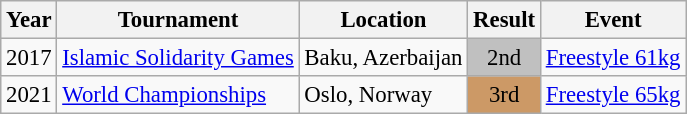<table class="wikitable" style="font-size:95%;">
<tr>
<th>Year</th>
<th>Tournament</th>
<th>Location</th>
<th>Result</th>
<th>Event</th>
</tr>
<tr>
<td>2017</td>
<td><a href='#'>Islamic Solidarity Games</a></td>
<td>Baku, Azerbaijan</td>
<td align="center" bgcolor="silver">2nd</td>
<td><a href='#'>Freestyle 61kg</a></td>
</tr>
<tr>
<td>2021</td>
<td><a href='#'>World Championships</a></td>
<td>Oslo, Norway</td>
<td align="center" bgcolor="cc9966">3rd</td>
<td><a href='#'>Freestyle 65kg</a></td>
</tr>
</table>
